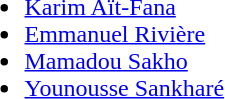<table>
<tr>
<td><strong></strong><br><ul><li><a href='#'>Karim Aït-Fana</a></li><li><a href='#'>Emmanuel Rivière</a></li><li><a href='#'>Mamadou Sakho</a></li><li><a href='#'>Younousse Sankharé</a></li></ul></td>
</tr>
</table>
